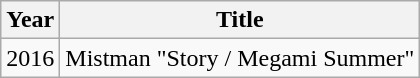<table class="wikitable">
<tr>
<th>Year</th>
<th>Title</th>
</tr>
<tr>
<td>2016</td>
<td>Mistman "Story / Megami Summer"</td>
</tr>
</table>
